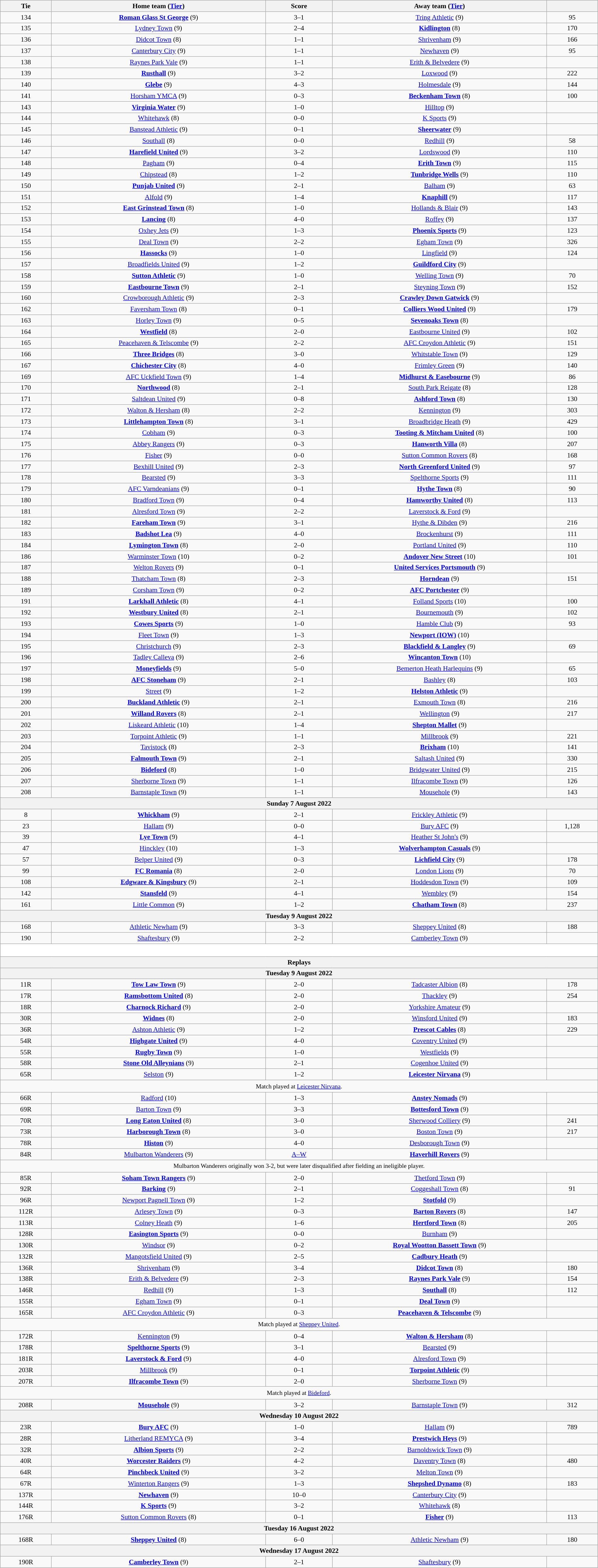<table class="wikitable" style="text-align:center; font-size:90%; width:100%">
<tr>
<th scope="col" style="width:  8.43%;">Tie</th>
<th scope="col" style="width: 35.29%;">Home team (<a href='#'>Tier</a>)</th>
<th scope="col" style="width: 11.00%;">Score</th>
<th scope="col" style="width: 35.29%;">Away team (<a href='#'>Tier</a>)</th>
<th scope="col" style="width:  8.43%;"></th>
</tr>
<tr>
<td>134</td>
<td><strong><a href='#'>Roman Glass St George</a></strong> (9)</td>
<td>3–1</td>
<td><a href='#'>Tring Athletic</a> (9)</td>
<td>95</td>
</tr>
<tr>
<td>135</td>
<td><a href='#'>Lydney Town</a> (9)</td>
<td>2–4</td>
<td><strong><a href='#'>Kidlington</a></strong> (8)</td>
<td>170</td>
</tr>
<tr>
<td>136</td>
<td><a href='#'>Didcot Town</a> (8)</td>
<td>1–1</td>
<td><a href='#'>Shrivenham</a> (9)</td>
<td>166</td>
</tr>
<tr>
<td>137</td>
<td><a href='#'>Canterbury City</a> (9)</td>
<td>1–1</td>
<td><a href='#'>Newhaven</a> (9)</td>
<td>95</td>
</tr>
<tr>
<td>138</td>
<td><a href='#'>Raynes Park Vale</a> (9)</td>
<td>1–1</td>
<td><a href='#'>Erith & Belvedere</a> (9)</td>
<td></td>
</tr>
<tr>
<td>139</td>
<td><strong><a href='#'>Rusthall</a></strong> (9)</td>
<td>3–2</td>
<td><a href='#'>Loxwood</a> (9)</td>
<td>222</td>
</tr>
<tr>
<td>140</td>
<td><strong><a href='#'>Glebe</a></strong> (9)</td>
<td>4–3</td>
<td><a href='#'>Holmesdale</a> (9)</td>
<td>144</td>
</tr>
<tr>
<td>141</td>
<td><a href='#'>Horsham YMCA</a> (9)</td>
<td>0–3</td>
<td><strong><a href='#'>Beckenham Town</a></strong> (8)</td>
<td>100</td>
</tr>
<tr>
<td>143</td>
<td><strong><a href='#'>Virginia Water</a></strong> (9)</td>
<td>1–0</td>
<td><a href='#'>Hilltop</a> (9)</td>
<td></td>
</tr>
<tr>
<td>144</td>
<td><a href='#'>Whitehawk</a> (8)</td>
<td>0–0</td>
<td><a href='#'>K Sports</a> (9)</td>
<td></td>
</tr>
<tr>
<td>145</td>
<td><a href='#'>Banstead Athletic</a> (9)</td>
<td>0–1</td>
<td><strong><a href='#'>Sheerwater</a></strong> (9)</td>
<td></td>
</tr>
<tr>
<td>146</td>
<td><a href='#'>Southall</a> (8)</td>
<td>0–0</td>
<td><a href='#'>Redhill</a> (9)</td>
<td>58</td>
</tr>
<tr>
<td>147</td>
<td><strong><a href='#'>Harefield United</a></strong> (9)</td>
<td>3–2</td>
<td><a href='#'>Lordswood</a> (9)</td>
<td>110</td>
</tr>
<tr>
<td>148</td>
<td><a href='#'>Pagham</a> (9)</td>
<td>0–4</td>
<td><strong><a href='#'>Erith Town</a></strong> (9)</td>
<td>115</td>
</tr>
<tr>
<td>149</td>
<td><a href='#'>Chipstead</a> (8)</td>
<td>1–2</td>
<td><strong><a href='#'>Tunbridge Wells</a></strong> (9)</td>
<td>110</td>
</tr>
<tr>
<td>150</td>
<td><strong><a href='#'>Punjab United</a></strong> (9)</td>
<td>2–1</td>
<td><a href='#'>Balham</a> (9)</td>
<td>63</td>
</tr>
<tr>
<td>151</td>
<td><a href='#'>Alfold</a> (9)</td>
<td>1–4</td>
<td><strong><a href='#'>Knaphill</a></strong> (9)</td>
<td>117</td>
</tr>
<tr>
<td>152</td>
<td><strong><a href='#'>East Grinstead Town</a></strong> (8)</td>
<td>1–0</td>
<td><a href='#'>Hollands & Blair</a> (9)</td>
<td>143</td>
</tr>
<tr>
<td>153</td>
<td><strong><a href='#'>Lancing</a></strong> (8)</td>
<td>4–0</td>
<td><a href='#'>Roffey</a> (9)</td>
<td>137</td>
</tr>
<tr>
<td>154</td>
<td><a href='#'>Oxhey Jets</a> (9)</td>
<td>1–3</td>
<td><strong><a href='#'>Phoenix Sports</a></strong> (9)</td>
<td>123</td>
</tr>
<tr>
<td>155</td>
<td><a href='#'>Deal Town</a> (9)</td>
<td>2–2</td>
<td><a href='#'>Egham Town</a> (9)</td>
<td>326</td>
</tr>
<tr>
<td>156</td>
<td><strong><a href='#'>Hassocks</a></strong> (9)</td>
<td>1–0</td>
<td><a href='#'>Lingfield</a> (9)</td>
<td>124</td>
</tr>
<tr>
<td>157</td>
<td><a href='#'>Broadfields United</a> (9)</td>
<td>1–2</td>
<td><strong><a href='#'>Guildford City</a></strong>  (9)</td>
<td></td>
</tr>
<tr>
<td>158</td>
<td><strong><a href='#'>Sutton Athletic</a></strong> (9)</td>
<td>1–0</td>
<td><a href='#'>Welling Town</a> (9)</td>
<td>70</td>
</tr>
<tr>
<td>159</td>
<td><strong><a href='#'>Eastbourne Town</a></strong> (9)</td>
<td>2–1</td>
<td><a href='#'>Steyning Town</a> (9)</td>
<td>152</td>
</tr>
<tr>
<td>160</td>
<td><a href='#'>Crowborough Athletic</a> (9)</td>
<td>2–3</td>
<td><strong><a href='#'>Crawley Down Gatwick</a></strong> (9)</td>
<td></td>
</tr>
<tr>
<td>162</td>
<td><a href='#'>Faversham Town</a> (8)</td>
<td>0–1</td>
<td><strong><a href='#'>Colliers Wood United</a></strong> (9)</td>
<td>179</td>
</tr>
<tr>
<td>163</td>
<td><a href='#'>Horley Town</a> (9)</td>
<td>0–5</td>
<td><strong><a href='#'>Sevenoaks Town</a></strong> (8)</td>
<td></td>
</tr>
<tr>
<td>164</td>
<td><strong><a href='#'>Westfield</a></strong> (8)</td>
<td>2–0</td>
<td><a href='#'>Eastbourne United</a> (9)</td>
<td>102</td>
</tr>
<tr>
<td>165</td>
<td><a href='#'>Peacehaven & Telscombe</a> (9)</td>
<td>2–2</td>
<td><a href='#'>AFC Croydon Athletic</a> (9)</td>
<td>151</td>
</tr>
<tr>
<td>166</td>
<td><strong><a href='#'>Three Bridges</a></strong> (8)</td>
<td>3–0</td>
<td><a href='#'>Whitstable Town</a> (9)</td>
<td>129</td>
</tr>
<tr>
<td>167</td>
<td><strong><a href='#'>Chichester City</a></strong> (8)</td>
<td>4–0</td>
<td><a href='#'>Frimley Green</a> (9)</td>
<td>140</td>
</tr>
<tr>
<td>169</td>
<td><a href='#'>AFC Uckfield Town</a> (9)</td>
<td>1–4</td>
<td><strong><a href='#'>Midhurst & Easebourne</a></strong> (9)</td>
<td>86</td>
</tr>
<tr>
<td>170</td>
<td><strong><a href='#'>Northwood</a></strong> (8)</td>
<td>2–1</td>
<td><a href='#'>South Park Reigate</a> (8)</td>
<td>128</td>
</tr>
<tr>
<td>171</td>
<td><a href='#'>Saltdean United</a> (9)</td>
<td>0–8</td>
<td><strong><a href='#'>Ashford Town</a></strong> (8)</td>
<td>130</td>
</tr>
<tr>
<td>172</td>
<td><a href='#'>Walton & Hersham</a> (8)</td>
<td>2–2</td>
<td><a href='#'>Kennington</a> (9)</td>
<td>303</td>
</tr>
<tr>
<td>173</td>
<td><strong><a href='#'>Littlehampton Town</a></strong> (8)</td>
<td>3–1</td>
<td><a href='#'>Broadbridge Heath</a> (9)</td>
<td>429</td>
</tr>
<tr>
<td>174</td>
<td><a href='#'>Cobham</a> (9)</td>
<td>0–3</td>
<td><strong><a href='#'>Tooting & Mitcham United</a></strong> (8)</td>
<td>100</td>
</tr>
<tr>
<td>175</td>
<td><a href='#'>Abbey Rangers</a> (9)</td>
<td>0–3</td>
<td><strong><a href='#'>Hanworth Villa</a></strong> (8)</td>
<td>207</td>
</tr>
<tr>
<td>176</td>
<td><a href='#'>Fisher</a> (9)</td>
<td>0–0</td>
<td><a href='#'>Sutton Common Rovers</a> (8)</td>
<td>168</td>
</tr>
<tr>
<td>177</td>
<td><a href='#'>Bexhill United</a> (9)</td>
<td>2–3</td>
<td><strong><a href='#'>North Greenford United</a></strong> (9)</td>
<td>97</td>
</tr>
<tr>
<td>178</td>
<td><a href='#'>Bearsted</a> (9)</td>
<td>3–3</td>
<td><a href='#'>Spelthorne Sports</a> (9)</td>
<td>111</td>
</tr>
<tr>
<td>179</td>
<td><a href='#'>AFC Varndeanians</a> (9)</td>
<td>0–1</td>
<td><strong><a href='#'>Hythe Town</a></strong> (8)</td>
<td>90</td>
</tr>
<tr>
<td>180</td>
<td><a href='#'>Bradford Town</a> (9)</td>
<td>0–4</td>
<td><strong><a href='#'>Hamworthy United</a></strong> (8)</td>
<td>113</td>
</tr>
<tr>
<td>181</td>
<td><a href='#'>Alresford Town</a> (9)</td>
<td>2–2</td>
<td><a href='#'>Laverstock & Ford</a> (9)</td>
<td></td>
</tr>
<tr>
<td>182</td>
<td><strong><a href='#'>Fareham Town</a></strong> (9)</td>
<td>3–1</td>
<td><a href='#'>Hythe & Dibden</a> (9)</td>
<td>216</td>
</tr>
<tr>
<td>183</td>
<td><strong><a href='#'>Badshot Lea</a></strong> (9)</td>
<td>4–0</td>
<td><a href='#'>Brockenhurst</a> (9)</td>
<td>111</td>
</tr>
<tr>
<td>184</td>
<td><strong><a href='#'>Lymington Town</a></strong> (8)</td>
<td>2–0</td>
<td><a href='#'>Portland United</a> (9)</td>
<td>110</td>
</tr>
<tr>
<td>186</td>
<td><a href='#'>Warminster Town</a> (10)</td>
<td>0–2</td>
<td><strong><a href='#'>Andover New Street</a></strong> (10)</td>
<td>101</td>
</tr>
<tr>
<td>187</td>
<td><a href='#'>Welton Rovers</a> (9)</td>
<td>0–1</td>
<td><strong><a href='#'>United Services Portsmouth</a></strong> (9)</td>
<td></td>
</tr>
<tr>
<td>188</td>
<td><a href='#'>Thatcham Town</a> (8)</td>
<td>2–3</td>
<td><strong><a href='#'>Horndean</a></strong> (9)</td>
<td>151</td>
</tr>
<tr>
<td>189</td>
<td><a href='#'>Corsham Town</a> (9)</td>
<td>0–2</td>
<td><strong><a href='#'>AFC Portchester</a></strong> (9)</td>
<td></td>
</tr>
<tr>
<td>191</td>
<td><strong><a href='#'>Larkhall Athletic</a></strong> (8)</td>
<td>4–1</td>
<td><a href='#'>Folland Sports</a> (10)</td>
<td>100</td>
</tr>
<tr>
<td>192</td>
<td><strong><a href='#'>Westbury United</a></strong> (8)</td>
<td>2–1</td>
<td><a href='#'>Bournemouth</a> (9)</td>
<td>102</td>
</tr>
<tr>
<td>193</td>
<td><strong><a href='#'>Cowes Sports</a></strong> (9)</td>
<td>1–0</td>
<td><a href='#'>Hamble Club</a> (9)</td>
<td>93</td>
</tr>
<tr>
<td>194</td>
<td><a href='#'>Fleet Town</a> (9)</td>
<td>1–3</td>
<td><strong><a href='#'>Newport (IOW)</a></strong> (10)</td>
<td></td>
</tr>
<tr>
<td>195</td>
<td><a href='#'>Christchurch</a> (9)</td>
<td>2–3</td>
<td><strong><a href='#'>Blackfield & Langley</a></strong> (9)</td>
<td>69</td>
</tr>
<tr>
<td>196</td>
<td><a href='#'>Tadley Calleva</a> (9)</td>
<td>2–6</td>
<td><strong><a href='#'>Wincanton Town</a></strong> (10)</td>
<td></td>
</tr>
<tr>
<td>197</td>
<td><strong><a href='#'>Moneyfields</a></strong> (9)</td>
<td>5–0</td>
<td><a href='#'>Bemerton Heath Harlequins</a> (9)</td>
<td>65</td>
</tr>
<tr>
<td>198</td>
<td><strong><a href='#'>AFC Stoneham</a></strong> (9)</td>
<td>2–1</td>
<td><a href='#'>Bashley</a> (8)</td>
<td>103</td>
</tr>
<tr>
<td>199</td>
<td><a href='#'>Street</a> (9)</td>
<td>1–2</td>
<td><strong><a href='#'>Helston Athletic</a></strong> (9)</td>
<td></td>
</tr>
<tr>
<td>200</td>
<td><strong><a href='#'>Buckland Athletic</a></strong> (9)</td>
<td>2–1</td>
<td><a href='#'>Exmouth Town</a> (8)</td>
<td>216</td>
</tr>
<tr>
<td>201</td>
<td><strong><a href='#'>Willand Rovers</a></strong> (8)</td>
<td>2–1</td>
<td><a href='#'>Wellington</a> (9)</td>
<td>217</td>
</tr>
<tr>
<td>202</td>
<td><a href='#'>Liskeard Athletic</a> (10)</td>
<td>1–4</td>
<td><strong><a href='#'>Shepton Mallet</a></strong> (9)</td>
<td></td>
</tr>
<tr>
<td>203</td>
<td><a href='#'>Torpoint Athletic</a> (9)</td>
<td>1–1</td>
<td><a href='#'>Millbrook</a> (9)</td>
<td>221</td>
</tr>
<tr>
<td>204</td>
<td><a href='#'>Tavistock</a> (8)</td>
<td>2–3</td>
<td><strong><a href='#'>Brixham</a></strong> (10)</td>
<td>141</td>
</tr>
<tr>
<td>205</td>
<td><strong><a href='#'>Falmouth Town</a></strong> (9)</td>
<td>2–1</td>
<td><a href='#'>Saltash United</a> (9)</td>
<td>330</td>
</tr>
<tr>
<td>206</td>
<td><strong><a href='#'>Bideford</a></strong> (8)</td>
<td>1–0</td>
<td><a href='#'>Bridgwater United</a> (9)</td>
<td>215</td>
</tr>
<tr>
<td>207</td>
<td><a href='#'>Sherborne Town</a> (9)</td>
<td>1–1</td>
<td><a href='#'>Ilfracombe Town</a> (9)</td>
<td>126</td>
</tr>
<tr>
<td>208</td>
<td><a href='#'>Barnstaple Town</a> (9)</td>
<td>1–1</td>
<td><a href='#'>Mousehole</a> (9)</td>
<td>143</td>
</tr>
<tr>
<th colspan="5"><strong>Sunday 7 August 2022</strong></th>
</tr>
<tr>
<td>8</td>
<td><strong><a href='#'>Whickham</a></strong> (9)</td>
<td>2–1</td>
<td><a href='#'>Frickley Athletic</a> (9)</td>
<td></td>
</tr>
<tr>
<td>23</td>
<td><a href='#'>Hallam</a> (9)</td>
<td>0–0</td>
<td><a href='#'>Bury AFC</a> (9)</td>
<td>1,128</td>
</tr>
<tr>
<td>39</td>
<td><strong><a href='#'>Lye Town</a></strong> (9)</td>
<td>4–1</td>
<td><a href='#'>Heather St John's</a> (9)</td>
<td></td>
</tr>
<tr>
<td>47</td>
<td><a href='#'>Hinckley</a> (10)</td>
<td>1–3</td>
<td><strong><a href='#'>Wolverhampton Casuals</a></strong> (9)</td>
<td></td>
</tr>
<tr>
<td>57</td>
<td><a href='#'>Belper United</a> (9)</td>
<td>0–3</td>
<td><strong><a href='#'>Lichfield City</a></strong> (9)</td>
<td>178</td>
</tr>
<tr>
<td>99</td>
<td><strong><a href='#'>FC Romania</a></strong> (8)</td>
<td>2–0</td>
<td><a href='#'>London Lions</a> (9)</td>
<td>70</td>
</tr>
<tr>
<td>108</td>
<td><strong><a href='#'>Edgware & Kingsbury</a></strong> (9)</td>
<td>2–1</td>
<td><a href='#'>Hoddesdon Town</a> (9)</td>
<td>109</td>
</tr>
<tr>
<td>142</td>
<td><strong><a href='#'>Stansfeld</a></strong> (9)</td>
<td>4–1</td>
<td><a href='#'>Wembley</a> (9)</td>
<td>154</td>
</tr>
<tr>
<td>161</td>
<td><a href='#'>Little Common</a> (9)</td>
<td>1–2</td>
<td><strong><a href='#'>Chatham Town</a></strong> (8)</td>
<td>237</td>
</tr>
<tr>
<th colspan="5"><strong>Tuesday 9 August 2022</strong></th>
</tr>
<tr>
<td>168</td>
<td><a href='#'>Athletic Newham</a> (9)</td>
<td>3–3</td>
<td><a href='#'>Sheppey United</a> (8)</td>
<td>188</td>
</tr>
<tr>
<td>190</td>
<td><a href='#'>Shaftesbury</a> (9)</td>
<td>2–2</td>
<td><a href='#'>Camberley Town</a> (9)</td>
<td></td>
</tr>
<tr>
<td colspan="5" style="height: 20px; background:White;"></td>
</tr>
<tr>
<th colspan="5"><strong>Replays</strong></th>
</tr>
<tr>
<th colspan="5"><strong>Tuesday 9 August 2022</strong></th>
</tr>
<tr>
<td>11R</td>
<td><strong><a href='#'>Tow Law Town</a></strong> (9)</td>
<td>2–0</td>
<td><a href='#'>Tadcaster Albion</a> (8)</td>
<td>178</td>
</tr>
<tr>
<td>17R</td>
<td><strong><a href='#'>Ramsbottom United</a></strong> (8)</td>
<td>2–0</td>
<td><a href='#'>Thackley</a> (9)</td>
<td>254</td>
</tr>
<tr>
<td>18R</td>
<td><strong><a href='#'>Charnock Richard</a></strong> (9)</td>
<td>2–0</td>
<td><a href='#'>Yorkshire Amateur</a> (9)</td>
<td></td>
</tr>
<tr>
<td>30R</td>
<td><strong><a href='#'>Widnes</a></strong> (8)</td>
<td>2–0</td>
<td><a href='#'>Winsford United</a> (9)</td>
<td>183</td>
</tr>
<tr>
<td>36R</td>
<td><a href='#'>Ashton Athletic</a> (9)</td>
<td>1–2</td>
<td><strong><a href='#'>Prescot Cables</a></strong> (8)</td>
<td>229</td>
</tr>
<tr>
<td>54R</td>
<td><strong><a href='#'>Highgate United</a></strong> (9)</td>
<td>4–0</td>
<td><a href='#'>Coventry United</a> (9)</td>
<td></td>
</tr>
<tr>
<td>55R</td>
<td><strong><a href='#'>Rugby Town</a></strong> (9)</td>
<td>1–0</td>
<td><a href='#'>Westfields</a> (9)</td>
<td></td>
</tr>
<tr>
<td>58R</td>
<td><strong><a href='#'>Stone Old Alleynians</a></strong> (9)</td>
<td>2–1</td>
<td><a href='#'>Cogenhoe United</a> (9)</td>
<td></td>
</tr>
<tr>
<td>65R</td>
<td><a href='#'>Selston</a> (9)</td>
<td>1–2</td>
<td><strong><a href='#'>Leicester Nirvana</a></strong> (9)</td>
<td></td>
</tr>
<tr>
<td colspan="5" style="height:20px; text-align:center; font-size:90%">Match played at <a href='#'>Leicester Nirvana</a>.</td>
</tr>
<tr>
<td>66R</td>
<td><a href='#'>Radford</a> (10)</td>
<td>1–3</td>
<td><strong><a href='#'>Anstey Nomads</a></strong> (9)</td>
<td></td>
</tr>
<tr>
<td>69R</td>
<td><a href='#'>Barton Town</a> (9)</td>
<td>3–3 </td>
<td><strong><a href='#'>Bottesford Town</a></strong> (9)</td>
<td></td>
</tr>
<tr>
<td>70R</td>
<td><strong><a href='#'>Long Eaton United</a></strong> (8)</td>
<td>3–0</td>
<td><a href='#'>Sherwood Colliery</a> (9)</td>
<td>241</td>
</tr>
<tr>
<td>73R</td>
<td><strong><a href='#'>Harborough Town</a></strong> (8)</td>
<td>3–0</td>
<td><a href='#'>Boston Town</a> (9)</td>
<td>217</td>
</tr>
<tr>
<td>78R</td>
<td><strong><a href='#'>Histon</a></strong> (9)</td>
<td>4–0</td>
<td><a href='#'>Desborough Town</a> (9)</td>
<td></td>
</tr>
<tr>
<td>84R</td>
<td><a href='#'>Mulbarton Wanderers</a> (9)</td>
<td><a href='#'>A–W</a></td>
<td><strong><a href='#'>Haverhill Rovers</a></strong> (9)</td>
<td></td>
</tr>
<tr>
<td colspan="5" style="height:20px; text-align:center; font-size:90%">Mulbarton Wanderers originally won 3-2, but were later disqualified after fielding an ineligible player.</td>
</tr>
<tr>
<td>85R</td>
<td><strong><a href='#'>Soham Town Rangers</a></strong> (9)</td>
<td>2–0</td>
<td><a href='#'>Thetford Town</a> (9)</td>
<td></td>
</tr>
<tr>
<td>92R</td>
<td><strong><a href='#'>Barking</a></strong> (9)</td>
<td>2–1</td>
<td><a href='#'>Coggeshall Town</a> (8)</td>
<td>91</td>
</tr>
<tr>
<td>96R</td>
<td><a href='#'>Newport Pagnell Town</a> (9)</td>
<td>1–2</td>
<td><strong><a href='#'>Stotfold</a></strong> (9)</td>
<td></td>
</tr>
<tr>
<td>112R</td>
<td><a href='#'>Arlesey Town</a> (9)</td>
<td>0–3</td>
<td><strong><a href='#'>Barton Rovers</a></strong> (8)</td>
<td>147</td>
</tr>
<tr>
<td>113R</td>
<td><a href='#'>Colney Heath</a> (9)</td>
<td>1–6</td>
<td><strong><a href='#'>Hertford Town</a></strong> (8)</td>
<td>205</td>
</tr>
<tr>
<td>128R</td>
<td><strong><a href='#'>Easington Sports</a></strong> (9)</td>
<td>0–0 </td>
<td><a href='#'>Burnham</a> (9)</td>
<td></td>
</tr>
<tr>
<td>130R</td>
<td><a href='#'>Windsor</a> (9)</td>
<td>0–2</td>
<td><strong><a href='#'>Royal Wootton Bassett Town</a></strong> (9)</td>
<td></td>
</tr>
<tr>
<td>132R</td>
<td><a href='#'>Mangotsfield United</a> (9)</td>
<td>2–5</td>
<td><strong><a href='#'>Cadbury Heath</a></strong> (9)</td>
<td></td>
</tr>
<tr>
<td>136R</td>
<td><a href='#'>Shrivenham</a> (9)</td>
<td>3–4</td>
<td><strong><a href='#'>Didcot Town</a></strong> (8)</td>
<td>180</td>
</tr>
<tr>
<td>138R</td>
<td><a href='#'>Erith & Belvedere</a> (9)</td>
<td>2–3</td>
<td><strong><a href='#'>Raynes Park Vale</a></strong> (9)</td>
<td>154</td>
</tr>
<tr>
<td>146R</td>
<td><a href='#'>Redhill</a> (9)</td>
<td>1–3</td>
<td><strong><a href='#'>Southall</a></strong> (8)</td>
<td>112</td>
</tr>
<tr>
<td>155R</td>
<td><a href='#'>Egham Town</a> (9)</td>
<td>0–1</td>
<td><strong><a href='#'>Deal Town</a></strong> (9)</td>
<td></td>
</tr>
<tr>
<td>165R</td>
<td><a href='#'>AFC Croydon Athletic</a> (9)</td>
<td>0–3</td>
<td><strong><a href='#'>Peacehaven & Telscombe</a></strong> (9)</td>
<td></td>
</tr>
<tr>
<td colspan="5" style="height:20px; text-align:center; font-size:90%">Match played at <a href='#'>Sheppey United</a>.</td>
</tr>
<tr>
<td>172R</td>
<td><a href='#'>Kennington</a> (9)</td>
<td>0–4</td>
<td><strong><a href='#'>Walton & Hersham</a></strong> (8)</td>
<td></td>
</tr>
<tr>
<td>178R</td>
<td><strong><a href='#'>Spelthorne Sports</a></strong> (9)</td>
<td>3–1</td>
<td><a href='#'>Bearsted</a> (9)</td>
<td></td>
</tr>
<tr>
<td>181R</td>
<td><strong><a href='#'>Laverstock & Ford</a></strong> (9)</td>
<td>4–0</td>
<td><a href='#'>Alresford Town</a> (9)</td>
<td></td>
</tr>
<tr>
<td>203R</td>
<td><a href='#'>Millbrook</a> (9)</td>
<td>0–1</td>
<td><strong><a href='#'>Torpoint Athletic</a></strong> (9)</td>
<td></td>
</tr>
<tr>
<td>207R</td>
<td><strong><a href='#'>Ilfracombe Town</a></strong> (9)</td>
<td>2–0</td>
<td><a href='#'>Sherborne Town</a> (9)</td>
<td></td>
</tr>
<tr>
<td colspan="5" style="height:20px; text-align:center; font-size:90%">Match played at <a href='#'>Bideford</a>.</td>
</tr>
<tr>
<td>208R</td>
<td><strong><a href='#'>Mousehole</a></strong> (9)</td>
<td>3–2</td>
<td><a href='#'>Barnstaple Town</a> (9)</td>
<td>312</td>
</tr>
<tr>
<th colspan="5"><strong>Wednesday 10 August 2022</strong></th>
</tr>
<tr>
<td>23R</td>
<td><strong><a href='#'>Bury AFC</a></strong> (9)</td>
<td>1–0</td>
<td><a href='#'>Hallam</a> (9)</td>
<td>789</td>
</tr>
<tr>
<td>28R</td>
<td><a href='#'>Litherland REMYCA</a> (9)</td>
<td>3–4</td>
<td><strong><a href='#'>Prestwich Heys</a></strong> (9)</td>
<td></td>
</tr>
<tr>
<td>32R</td>
<td><strong><a href='#'>Albion Sports</a></strong> (9)</td>
<td>2–2 </td>
<td><a href='#'>Barnoldswick Town</a> (9)</td>
<td></td>
</tr>
<tr>
<td>40R</td>
<td><strong><a href='#'>Worcester Raiders</a></strong> (9)</td>
<td>4–2</td>
<td><a href='#'>Daventry Town</a> (8)</td>
<td>480</td>
</tr>
<tr>
<td>64R</td>
<td><strong><a href='#'>Pinchbeck United</a></strong> (9)</td>
<td>3–2</td>
<td><a href='#'>Melton Town</a> (9)</td>
<td></td>
</tr>
<tr>
<td>67R</td>
<td><a href='#'>Winterton Rangers</a> (9)</td>
<td>1–3 </td>
<td><strong><a href='#'>Shepshed Dynamo</a></strong> (8)</td>
<td>183</td>
</tr>
<tr>
<td>137R</td>
<td><strong><a href='#'>Newhaven</a></strong> (9)</td>
<td>10–0</td>
<td><a href='#'>Canterbury City</a> (9)</td>
<td></td>
</tr>
<tr>
<td>144R</td>
<td><strong><a href='#'>K Sports</a></strong> (9)</td>
<td>3–2 </td>
<td><a href='#'>Whitehawk</a> (8)</td>
<td></td>
</tr>
<tr>
<td>176R</td>
<td><a href='#'>Sutton Common Rovers</a> (8)</td>
<td>0–1</td>
<td><strong><a href='#'>Fisher</a></strong> (9)</td>
<td>113</td>
</tr>
<tr>
<th colspan="5"><strong>Tuesday 16 August 2022</strong></th>
</tr>
<tr>
<td>168R</td>
<td><strong><a href='#'>Sheppey United</a></strong> (8)</td>
<td>6–0</td>
<td><a href='#'>Athletic Newham</a> (9)</td>
<td>180</td>
</tr>
<tr>
<th colspan="5"><strong>Wednesday 17 August 2022</strong></th>
</tr>
<tr>
<td>190R</td>
<td><strong><a href='#'>Camberley Town</a> </strong> (9)</td>
<td>2–1</td>
<td><a href='#'>Shaftesbury</a> (9)</td>
<td></td>
</tr>
</table>
